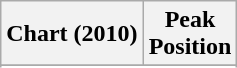<table class="wikitable sortable">
<tr>
<th>Chart (2010)</th>
<th>Peak<br>Position</th>
</tr>
<tr>
</tr>
<tr>
</tr>
</table>
